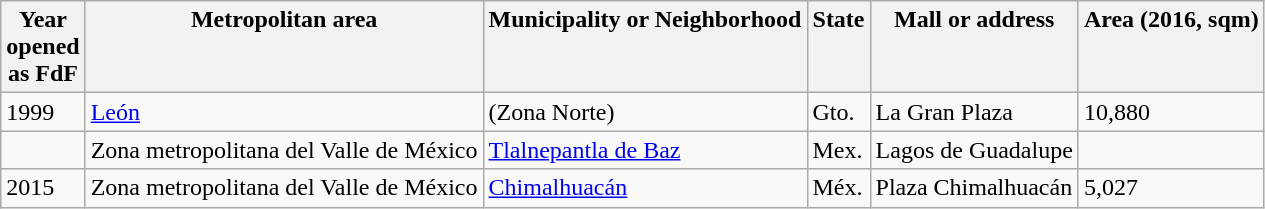<table class="wikitable sortable sort-under">
<tr>
<th style="vertical-align:top;">Year<br>opened<br>as FdF</th>
<th style="vertical-align:top;">Metropolitan area</th>
<th style="vertical-align:top;">Municipality or Neighborhood</th>
<th style="vertical-align:top;">State</th>
<th style="vertical-align:top;">Mall or address</th>
<th style="vertical-align:top;">Area (2016, sqm)</th>
</tr>
<tr style="vertical-align:top;">
<td>1999</td>
<td><a href='#'>León</a></td>
<td>(Zona Norte)</td>
<td>Gto.</td>
<td>La Gran Plaza</td>
<td>10,880</td>
</tr>
<tr style="vertical-align:top;">
<td></td>
<td>Zona metropolitana del Valle de México</td>
<td><a href='#'>Tlalnepantla de Baz</a></td>
<td>Mex.</td>
<td>Lagos de Guadalupe</td>
<td></td>
</tr>
<tr style="vertical-align:top;">
<td>2015</td>
<td>Zona metropolitana del Valle de México</td>
<td><a href='#'>Chimalhuacán</a></td>
<td>Méx.</td>
<td>Plaza Chimalhuacán</td>
<td>5,027</td>
</tr>
</table>
